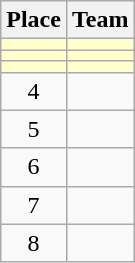<table class="wikitable">
<tr>
<th>Place</th>
<th>Team</th>
</tr>
<tr bgcolor=#ffffcc>
<td align=center></td>
<td></td>
</tr>
<tr bgcolor=#ffffcc>
<td align=center></td>
<td></td>
</tr>
<tr bgcolor=#ffffcc>
<td align=center></td>
<td></td>
</tr>
<tr>
<td align=center>4</td>
<td></td>
</tr>
<tr>
<td align=center>5</td>
<td></td>
</tr>
<tr>
<td align=center>6</td>
<td></td>
</tr>
<tr>
<td align=center>7</td>
<td></td>
</tr>
<tr>
<td align=center>8</td>
<td></td>
</tr>
</table>
